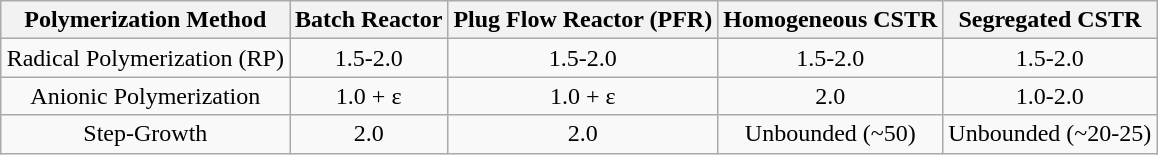<table class="wikitable" style="margin: 1em auto 1em auto;">
<tr>
<th>Polymerization Method</th>
<th>Batch Reactor</th>
<th>Plug Flow Reactor (PFR)</th>
<th>Homogeneous CSTR</th>
<th>Segregated CSTR</th>
</tr>
<tr style="text-align: center;">
<td>Radical Polymerization (RP)</td>
<td>1.5-2.0</td>
<td>1.5-2.0</td>
<td>1.5-2.0</td>
<td>1.5-2.0</td>
</tr>
<tr style="text-align: center;">
<td>Anionic Polymerization</td>
<td>1.0 + ε</td>
<td>1.0 + ε</td>
<td>2.0</td>
<td>1.0-2.0</td>
</tr>
<tr style="text-align: center;">
<td>Step-Growth</td>
<td>2.0</td>
<td>2.0</td>
<td>Unbounded (~50)</td>
<td>Unbounded (~20-25)</td>
</tr>
</table>
